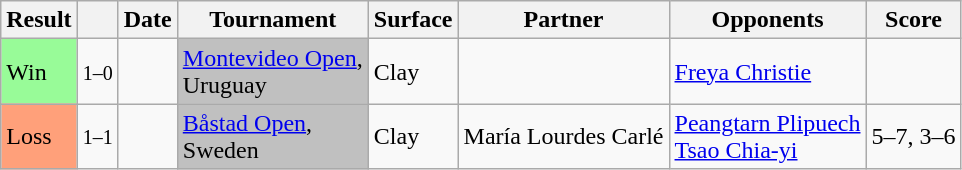<table class="sortable wikitable">
<tr>
<th>Result</th>
<th class="unsortable"></th>
<th>Date</th>
<th>Tournament</th>
<th>Surface</th>
<th>Partner</th>
<th>Opponents</th>
<th class="unsortable">Score</th>
</tr>
<tr>
<td style="background:#98fb98;">Win</td>
<td><small>1–0</small></td>
<td><a href='#'></a></td>
<td bgcolor=silver><a href='#'>Montevideo Open</a>, <br>Uruguay</td>
<td>Clay</td>
<td></td>
<td> <a href='#'>Freya Christie</a> <br> </td>
<td></td>
</tr>
<tr>
<td style="background:#ffa07a;">Loss</td>
<td><small>1–1</small></td>
<td><a href='#'></a></td>
<td bgcolor=silver><a href='#'>Båstad Open</a>, <br>Sweden</td>
<td>Clay</td>
<td> María Lourdes Carlé</td>
<td> <a href='#'>Peangtarn Plipuech</a> <br>  <a href='#'>Tsao Chia-yi</a></td>
<td>5–7, 3–6</td>
</tr>
</table>
